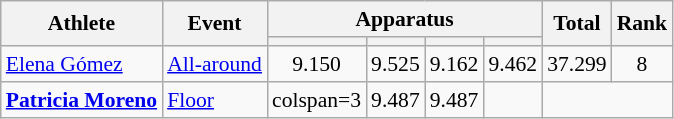<table class="wikitable" style="font-size:90%">
<tr>
<th rowspan=2>Athlete</th>
<th rowspan=2>Event</th>
<th colspan =4>Apparatus</th>
<th rowspan=2>Total</th>
<th rowspan=2>Rank</th>
</tr>
<tr style="font-size:95%">
<th></th>
<th></th>
<th></th>
<th></th>
</tr>
<tr align=center>
<td align=left><a href='#'>Elena Gómez</a></td>
<td align=left><a href='#'>All-around</a></td>
<td>9.150</td>
<td>9.525</td>
<td>9.162</td>
<td>9.462</td>
<td>37.299</td>
<td>8</td>
</tr>
<tr align=center>
<td align=left><strong><a href='#'>Patricia Moreno</a></strong></td>
<td align=left><a href='#'>Floor</a></td>
<td>colspan=3 </td>
<td>9.487</td>
<td>9.487</td>
<td></td>
</tr>
</table>
